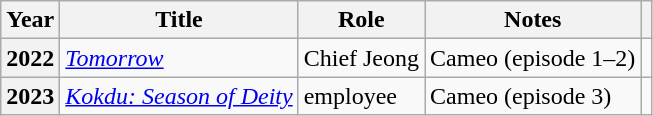<table class="wikitable sortable plainrowheaders">
<tr>
<th scope="col">Year</th>
<th scope="col">Title</th>
<th scope="col">Role</th>
<th scope="col">Notes</th>
<th scope="col" class="unsortable"></th>
</tr>
<tr>
<th scope="row">2022</th>
<td><em><a href='#'>Tomorrow</a></em></td>
<td>Chief Jeong</td>
<td>Cameo (episode 1–2)</td>
<td></td>
</tr>
<tr>
<th scope="row">2023</th>
<td><em><a href='#'>Kokdu: Season of Deity</a></em></td>
<td>employee</td>
<td>Cameo (episode 3)</td>
<td></td>
</tr>
</table>
